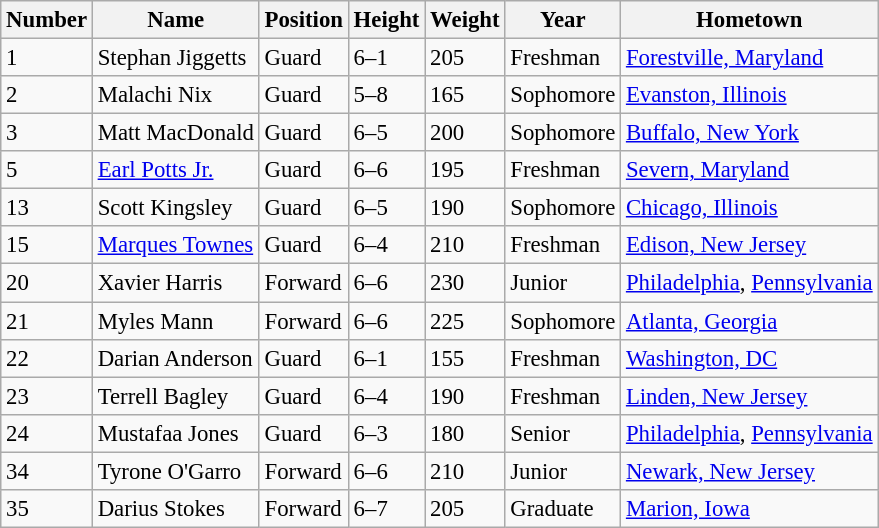<table class="wikitable sortable" style="font-size: 95%;">
<tr>
<th>Number</th>
<th>Name</th>
<th>Position</th>
<th>Height</th>
<th>Weight</th>
<th>Year</th>
<th>Hometown</th>
</tr>
<tr>
<td>1</td>
<td>Stephan Jiggetts</td>
<td>Guard</td>
<td>6–1</td>
<td>205</td>
<td>Freshman</td>
<td><a href='#'>Forestville, Maryland</a></td>
</tr>
<tr>
<td>2</td>
<td>Malachi Nix</td>
<td>Guard</td>
<td>5–8</td>
<td>165</td>
<td>Sophomore</td>
<td><a href='#'>Evanston, Illinois</a></td>
</tr>
<tr>
<td>3</td>
<td>Matt MacDonald</td>
<td>Guard</td>
<td>6–5</td>
<td>200</td>
<td>Sophomore</td>
<td><a href='#'>Buffalo, New York</a></td>
</tr>
<tr>
<td>5</td>
<td><a href='#'>Earl Potts Jr.</a></td>
<td>Guard</td>
<td>6–6</td>
<td>195</td>
<td>Freshman</td>
<td><a href='#'>Severn, Maryland</a></td>
</tr>
<tr>
<td>13</td>
<td>Scott Kingsley</td>
<td>Guard</td>
<td>6–5</td>
<td>190</td>
<td>Sophomore</td>
<td><a href='#'>Chicago, Illinois</a></td>
</tr>
<tr>
<td>15</td>
<td><a href='#'>Marques Townes</a></td>
<td>Guard</td>
<td>6–4</td>
<td>210</td>
<td>Freshman</td>
<td><a href='#'>Edison, New Jersey</a></td>
</tr>
<tr>
<td>20</td>
<td>Xavier Harris</td>
<td>Forward</td>
<td>6–6</td>
<td>230</td>
<td>Junior</td>
<td><a href='#'>Philadelphia</a>, <a href='#'>Pennsylvania</a></td>
</tr>
<tr>
<td>21</td>
<td>Myles Mann</td>
<td>Forward</td>
<td>6–6</td>
<td>225</td>
<td>Sophomore</td>
<td><a href='#'>Atlanta, Georgia</a></td>
</tr>
<tr>
<td>22</td>
<td>Darian Anderson</td>
<td>Guard</td>
<td>6–1</td>
<td>155</td>
<td>Freshman</td>
<td><a href='#'>Washington, DC</a></td>
</tr>
<tr>
<td>23</td>
<td>Terrell Bagley</td>
<td>Guard</td>
<td>6–4</td>
<td>190</td>
<td>Freshman</td>
<td><a href='#'>Linden, New Jersey</a></td>
</tr>
<tr>
<td>24</td>
<td>Mustafaa Jones</td>
<td>Guard</td>
<td>6–3</td>
<td>180</td>
<td>Senior</td>
<td><a href='#'>Philadelphia</a>, <a href='#'>Pennsylvania</a></td>
</tr>
<tr>
<td>34</td>
<td>Tyrone O'Garro</td>
<td>Forward</td>
<td>6–6</td>
<td>210</td>
<td>Junior</td>
<td><a href='#'>Newark, New Jersey</a></td>
</tr>
<tr>
<td>35</td>
<td>Darius Stokes</td>
<td>Forward</td>
<td>6–7</td>
<td>205</td>
<td>Graduate</td>
<td><a href='#'>Marion, Iowa</a></td>
</tr>
</table>
